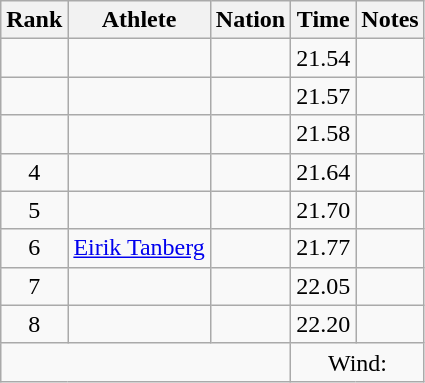<table class="wikitable sortable" style="text-align:center;">
<tr>
<th scope="col" style="width: 10px;">Rank</th>
<th scope="col">Athlete</th>
<th scope="col">Nation</th>
<th scope="col">Time</th>
<th scope="col">Notes</th>
</tr>
<tr>
<td></td>
<td align=left></td>
<td align=left></td>
<td>21.54</td>
<td></td>
</tr>
<tr>
<td></td>
<td align=left></td>
<td align=left></td>
<td>21.57</td>
<td></td>
</tr>
<tr>
<td></td>
<td align=left></td>
<td align=left></td>
<td>21.58</td>
<td></td>
</tr>
<tr>
<td>4</td>
<td align=left></td>
<td align=left></td>
<td>21.64</td>
<td></td>
</tr>
<tr>
<td>5</td>
<td align=left></td>
<td align=left></td>
<td>21.70</td>
<td></td>
</tr>
<tr>
<td>6</td>
<td align=left><a href='#'>Eirik Tanberg</a></td>
<td align=left></td>
<td>21.77</td>
<td></td>
</tr>
<tr>
<td>7</td>
<td align=left></td>
<td align=left></td>
<td>22.05</td>
<td></td>
</tr>
<tr>
<td>8</td>
<td align=left></td>
<td align=left></td>
<td>22.20</td>
<td></td>
</tr>
<tr class="sortbottom">
<td colspan="3"></td>
<td colspan="2">Wind: </td>
</tr>
</table>
